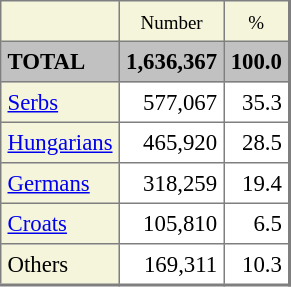<table border=1 cellpadding=4 cellspacing=0 class="toccolours" style="align: left; margin: 0.5em 0 0 0; border-style: solid; border: 1px solid #7f7f7f; border-right-width: 2px; border-bottom-width: 2px; border-collapse: collapse; font-size: 95%;">
<tr>
<td style="background:#F5F5DC;"></td>
<td style="background:#F5F5DC;" align="center"><small>Number</small></td>
<td style="background:#F5F5DC;" align="center"><small>%</small></td>
</tr>
<tr>
<td style="background:#c1c1c1;"><strong>TOTAL</strong></td>
<td colspan=1 style="background:#c1c1c1;" align="center"><strong>1,636,367</strong></td>
<td colspan=1 style="background:#c1c1c1;" align="center"><strong>100.0</strong></td>
</tr>
<tr>
<td style="background:#F5F5DC;"><a href='#'>Serbs</a></td>
<td align="right">577,067</td>
<td align="right">35.3</td>
</tr>
<tr>
<td style="background:#F5F5DC;"><a href='#'>Hungarians</a></td>
<td align="right">465,920</td>
<td align="right">28.5</td>
</tr>
<tr>
<td style="background:#F5F5DC;"><a href='#'>Germans</a></td>
<td align="right">318,259</td>
<td align="right">19.4</td>
</tr>
<tr>
<td style="background:#F5F5DC;"><a href='#'>Croats</a></td>
<td align="right">105,810</td>
<td align="right">6.5</td>
</tr>
<tr>
<td style="background:#F5F5DC;">Others</td>
<td align="right">169,311</td>
<td align="right">10.3</td>
</tr>
</table>
